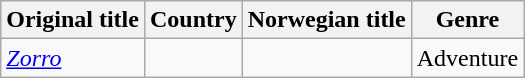<table class="wikitable sortable">
<tr>
<th>Original title</th>
<th>Country</th>
<th>Norwegian title</th>
<th>Genre</th>
</tr>
<tr>
<td><em><a href='#'>Zorro</a></em></td>
<td></td>
<td></td>
<td>Adventure</td>
</tr>
</table>
